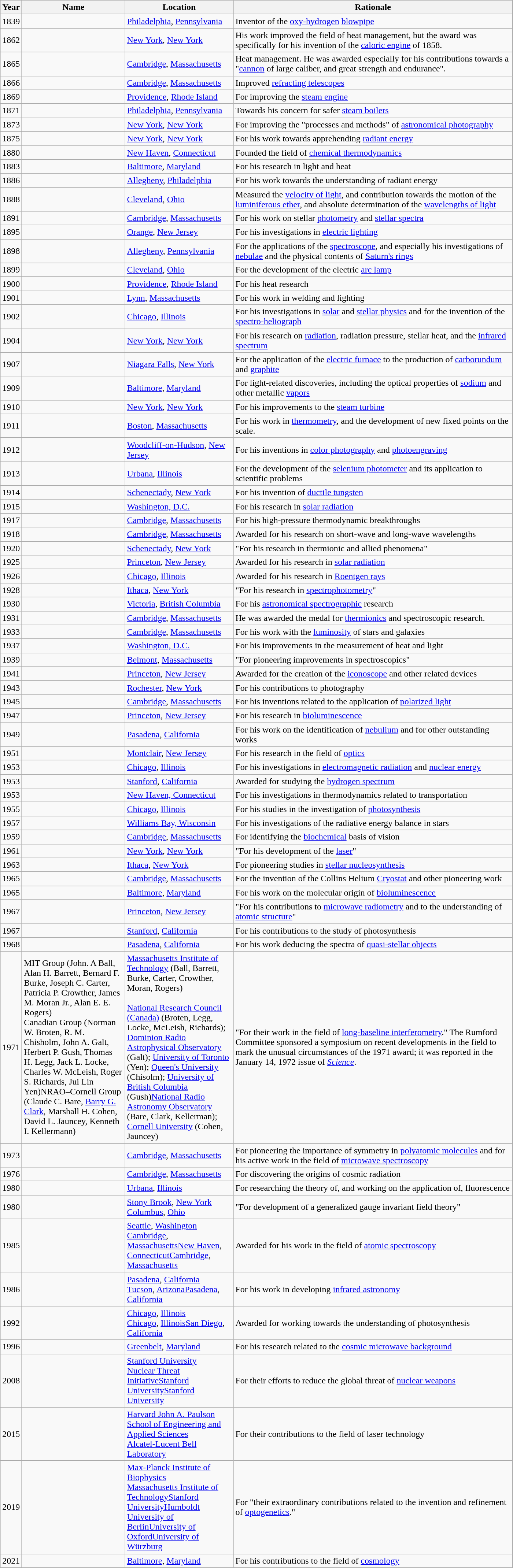<table class="wikitable sortable">
<tr>
<th width="4">Year</th>
<th width="180">Name</th>
<th width="190">Location</th>
<th width="500" class="unsortable">Rationale</th>
</tr>
<tr>
<td>1839</td>
<td></td>
<td><a href='#'>Philadelphia</a>, <a href='#'>Pennsylvania</a></td>
<td>Inventor of the <a href='#'>oxy-hydrogen</a> <a href='#'>blowpipe</a></td>
</tr>
<tr>
<td>1862</td>
<td></td>
<td><a href='#'>New York</a>, <a href='#'>New York</a></td>
<td>His work improved the field of heat management, but the award was specifically for his invention of the <a href='#'>caloric engine</a> of 1858.</td>
</tr>
<tr>
<td>1865</td>
<td></td>
<td><a href='#'>Cambridge</a>, <a href='#'>Massachusetts</a></td>
<td>Heat management. He was awarded especially for his contributions towards a "<a href='#'>cannon</a> of large caliber, and great strength and endurance".</td>
</tr>
<tr>
<td>1866</td>
<td></td>
<td><a href='#'>Cambridge</a>, <a href='#'>Massachusetts</a></td>
<td>Improved <a href='#'>refracting telescopes</a></td>
</tr>
<tr>
<td>1869</td>
<td></td>
<td><a href='#'>Providence</a>, <a href='#'>Rhode Island</a></td>
<td>For improving the <a href='#'>steam engine</a></td>
</tr>
<tr>
<td>1871</td>
<td></td>
<td><a href='#'>Philadelphia</a>, <a href='#'>Pennsylvania</a></td>
<td>Towards his concern for safer <a href='#'>steam boilers</a></td>
</tr>
<tr>
<td>1873</td>
<td></td>
<td><a href='#'>New York</a>, <a href='#'>New York</a></td>
<td>For improving the "processes and methods" of <a href='#'>astronomical photography</a></td>
</tr>
<tr>
<td>1875</td>
<td></td>
<td><a href='#'>New York</a>, <a href='#'>New York</a></td>
<td>For his work towards apprehending <a href='#'>radiant energy</a></td>
</tr>
<tr>
<td>1880</td>
<td></td>
<td><a href='#'>New Haven</a>, <a href='#'>Connecticut</a></td>
<td>Founded the field of <a href='#'>chemical thermodynamics</a></td>
</tr>
<tr>
<td>1883</td>
<td></td>
<td><a href='#'>Baltimore</a>, <a href='#'>Maryland</a></td>
<td>For his research in light and heat</td>
</tr>
<tr>
<td>1886</td>
<td></td>
<td><a href='#'>Allegheny</a>, <a href='#'>Philadelphia</a></td>
<td>For his work towards the understanding of radiant energy</td>
</tr>
<tr>
<td>1888</td>
<td></td>
<td><a href='#'>Cleveland</a>, <a href='#'>Ohio</a></td>
<td>Measured the <a href='#'>velocity of light</a>, and contribution towards the motion of the <a href='#'>luminiferous ether</a>, and absolute determination of the <a href='#'>wavelengths of light</a></td>
</tr>
<tr>
<td>1891</td>
<td></td>
<td><a href='#'>Cambridge</a>, <a href='#'>Massachusetts</a></td>
<td>For his work on stellar <a href='#'>photometry</a> and <a href='#'>stellar spectra</a></td>
</tr>
<tr>
<td>1895</td>
<td></td>
<td><a href='#'>Orange</a>, <a href='#'>New Jersey</a></td>
<td>For his investigations in <a href='#'>electric lighting</a></td>
</tr>
<tr>
<td>1898</td>
<td></td>
<td><a href='#'>Allegheny</a>, <a href='#'>Pennsylvania</a></td>
<td>For the applications of the <a href='#'>spectroscope</a>, and especially his investigations of <a href='#'>nebulae</a> and the physical contents of <a href='#'>Saturn's rings</a></td>
</tr>
<tr>
<td>1899</td>
<td></td>
<td><a href='#'>Cleveland</a>, <a href='#'>Ohio</a></td>
<td>For the development of the electric <a href='#'>arc lamp</a></td>
</tr>
<tr>
<td>1900</td>
<td></td>
<td><a href='#'>Providence</a>, <a href='#'>Rhode Island</a></td>
<td>For his heat research</td>
</tr>
<tr>
<td>1901</td>
<td></td>
<td><a href='#'>Lynn</a>, <a href='#'>Massachusetts</a></td>
<td>For his work in welding and lighting</td>
</tr>
<tr>
<td>1902</td>
<td></td>
<td><a href='#'>Chicago</a>, <a href='#'>Illinois</a></td>
<td>For his investigations in <a href='#'>solar</a> and <a href='#'>stellar physics</a> and for the invention of the <a href='#'>spectro-heliograph</a></td>
</tr>
<tr>
<td>1904</td>
<td></td>
<td><a href='#'>New York</a>, <a href='#'>New York</a></td>
<td>For his research on <a href='#'>radiation</a>, radiation pressure, stellar heat, and the <a href='#'>infrared spectrum</a></td>
</tr>
<tr>
<td>1907</td>
<td></td>
<td><a href='#'>Niagara Falls</a>, <a href='#'>New York</a></td>
<td>For the application of the <a href='#'>electric furnace</a> to the production of <a href='#'>carborundum</a> and <a href='#'>graphite</a></td>
</tr>
<tr>
<td>1909</td>
<td></td>
<td><a href='#'>Baltimore</a>, <a href='#'>Maryland</a></td>
<td>For light-related discoveries, including the optical properties of <a href='#'>sodium</a> and other metallic <a href='#'>vapors</a></td>
</tr>
<tr>
<td>1910</td>
<td></td>
<td><a href='#'>New York</a>, <a href='#'>New York</a></td>
<td>For his improvements to the <a href='#'>steam turbine</a></td>
</tr>
<tr>
<td>1911</td>
<td></td>
<td><a href='#'>Boston</a>, <a href='#'>Massachusetts</a></td>
<td>For his work in <a href='#'>thermometry</a>, and the development of new fixed points on the scale.</td>
</tr>
<tr>
<td>1912</td>
<td></td>
<td><a href='#'>Woodcliff-on-Hudson</a>, <a href='#'>New Jersey</a></td>
<td>For his inventions in <a href='#'>color photography</a> and <a href='#'>photoengraving</a></td>
</tr>
<tr>
<td>1913</td>
<td></td>
<td><a href='#'>Urbana</a>, <a href='#'>Illinois</a></td>
<td>For the development of the <a href='#'>selenium photometer</a> and its application to scientific problems</td>
</tr>
<tr>
<td>1914</td>
<td></td>
<td><a href='#'>Schenectady</a>, <a href='#'>New York</a></td>
<td>For his invention of <a href='#'>ductile tungsten</a></td>
</tr>
<tr>
<td>1915</td>
<td></td>
<td><a href='#'>Washington, D.C.</a></td>
<td>For his research in <a href='#'>solar radiation</a></td>
</tr>
<tr>
<td>1917</td>
<td></td>
<td><a href='#'>Cambridge</a>, <a href='#'>Massachusetts</a></td>
<td>For his high-pressure thermodynamic breakthroughs</td>
</tr>
<tr>
<td>1918</td>
<td></td>
<td><a href='#'>Cambridge</a>, <a href='#'>Massachusetts</a></td>
<td>Awarded for his research on short-wave and long-wave wavelengths</td>
</tr>
<tr>
<td>1920</td>
<td></td>
<td><a href='#'>Schenectady</a>, <a href='#'>New York</a></td>
<td>"For his research in thermionic and allied phenomena"</td>
</tr>
<tr>
<td>1925</td>
<td></td>
<td><a href='#'>Princeton</a>, <a href='#'>New Jersey</a></td>
<td>Awarded for his research in <a href='#'>solar radiation</a></td>
</tr>
<tr>
<td>1926</td>
<td></td>
<td><a href='#'>Chicago</a>, <a href='#'>Illinois</a></td>
<td>Awarded for his research in <a href='#'>Roentgen rays</a></td>
</tr>
<tr>
<td>1928</td>
<td></td>
<td><a href='#'>Ithaca</a>, <a href='#'>New York</a></td>
<td>"For his research in <a href='#'>spectrophotometry</a>"</td>
</tr>
<tr>
<td>1930</td>
<td></td>
<td><a href='#'>Victoria</a>, <a href='#'>British Columbia</a></td>
<td>For his <a href='#'>astronomical spectrographic</a> research</td>
</tr>
<tr>
<td>1931</td>
<td></td>
<td><a href='#'>Cambridge</a>, <a href='#'>Massachusetts</a></td>
<td>He was awarded the medal for <a href='#'>thermionics</a> and spectroscopic research.</td>
</tr>
<tr>
<td>1933</td>
<td></td>
<td><a href='#'>Cambridge</a>, <a href='#'>Massachusetts</a></td>
<td>For his work with the <a href='#'>luminosity</a> of stars and galaxies</td>
</tr>
<tr>
<td>1937</td>
<td></td>
<td><a href='#'>Washington, D.C.</a></td>
<td>For his improvements in the measurement of heat and light</td>
</tr>
<tr>
<td>1939</td>
<td></td>
<td><a href='#'>Belmont</a>, <a href='#'>Massachusetts</a></td>
<td>"For pioneering improvements in spectroscopics"</td>
</tr>
<tr>
<td>1941</td>
<td></td>
<td><a href='#'>Princeton</a>, <a href='#'>New Jersey</a></td>
<td>Awarded for the creation of the <a href='#'>iconoscope</a> and other related devices</td>
</tr>
<tr>
<td>1943</td>
<td></td>
<td><a href='#'>Rochester</a>, <a href='#'>New York</a></td>
<td>For his contributions to photography</td>
</tr>
<tr>
<td>1945</td>
<td></td>
<td><a href='#'>Cambridge</a>, <a href='#'>Massachusetts</a></td>
<td>For his inventions related to the application of <a href='#'>polarized light</a></td>
</tr>
<tr>
<td>1947</td>
<td></td>
<td><a href='#'>Princeton</a>, <a href='#'>New Jersey</a></td>
<td>For his research in <a href='#'>bioluminescence</a></td>
</tr>
<tr>
<td>1949</td>
<td></td>
<td><a href='#'>Pasadena</a>, <a href='#'>California</a></td>
<td>For his work on the identification of <a href='#'>nebulium</a> and for other outstanding works</td>
</tr>
<tr>
<td>1951</td>
<td></td>
<td><a href='#'>Montclair</a>, <a href='#'>New Jersey</a></td>
<td>For his research in the field of <a href='#'>optics</a></td>
</tr>
<tr>
<td>1953</td>
<td></td>
<td><a href='#'>Chicago</a>, <a href='#'>Illinois</a></td>
<td>For his investigations in <a href='#'>electromagnetic radiation</a> and <a href='#'>nuclear energy</a></td>
</tr>
<tr>
<td>1953</td>
<td></td>
<td><a href='#'>Stanford</a>, <a href='#'>California</a></td>
<td>Awarded for studying the <a href='#'>hydrogen spectrum</a></td>
</tr>
<tr>
<td>1953</td>
<td></td>
<td><a href='#'>New Haven, Connecticut</a></td>
<td>For his investigations in thermodynamics related to transportation</td>
</tr>
<tr>
<td>1955</td>
<td></td>
<td><a href='#'>Chicago</a>, <a href='#'>Illinois</a></td>
<td>For his studies in the investigation of <a href='#'>photosynthesis</a></td>
</tr>
<tr>
<td>1957</td>
<td></td>
<td><a href='#'>Williams Bay, Wisconsin</a></td>
<td>For his investigations of the radiative energy balance in stars</td>
</tr>
<tr>
<td>1959</td>
<td></td>
<td><a href='#'>Cambridge</a>, <a href='#'>Massachusetts</a></td>
<td>For identifying the <a href='#'>biochemical</a> basis of vision</td>
</tr>
<tr>
<td>1961</td>
<td></td>
<td><a href='#'>New York</a>, <a href='#'>New York</a></td>
<td>"For his development of the <a href='#'>laser</a>"</td>
</tr>
<tr>
<td>1963</td>
<td></td>
<td><a href='#'>Ithaca</a>, <a href='#'>New York</a></td>
<td>For pioneering studies in <a href='#'>stellar nucleosynthesis</a></td>
</tr>
<tr>
<td>1965</td>
<td></td>
<td><a href='#'>Cambridge</a>, <a href='#'>Massachusetts</a></td>
<td>For the invention of the Collins Helium <a href='#'>Cryostat</a> and other pioneering work</td>
</tr>
<tr>
<td>1965</td>
<td></td>
<td><a href='#'>Baltimore</a>, <a href='#'>Maryland</a></td>
<td>For his work on the molecular origin of <a href='#'>bioluminescence</a></td>
</tr>
<tr>
<td>1967</td>
<td></td>
<td><a href='#'>Princeton</a>, <a href='#'>New Jersey</a></td>
<td>"For his contributions to <a href='#'>microwave radiometry</a> and to the understanding of <a href='#'>atomic structure</a>"</td>
</tr>
<tr>
<td>1967</td>
<td></td>
<td><a href='#'>Stanford</a>, <a href='#'>California</a></td>
<td>For his contributions to the study of photosynthesis</td>
</tr>
<tr>
<td>1968</td>
<td></td>
<td><a href='#'>Pasadena</a>, <a href='#'>California</a></td>
<td>For his work deducing the spectra of <a href='#'>quasi-stellar objects</a></td>
</tr>
<tr>
<td>1971</td>
<td>MIT Group (John. A Ball, Alan H. Barrett, Bernard F. Burke, Joseph C. Carter, Patricia P. Crowther, James M. Moran Jr., Alan E. E. Rogers)<br>Canadian Group (Norman W. Broten, R. M. Chisholm, John A. Galt, Herbert P. Gush, Thomas H. Legg, Jack L. Locke, Charles W. McLeish, Roger S. Richards, Jui Lin Yen)NRAO–Cornell Group (Claude C. Bare, <a href='#'>Barry G. Clark</a>, Marshall H. Cohen, David L. Jauncey, Kenneth I. Kellermann)</td>
<td><a href='#'>Massachusetts Institute of Technology</a> (Ball, Barrett, Burke, Carter, Crowther, Moran, Rogers)<br><br><a href='#'>National Research Council (Canada)</a> (Broten, Legg, Locke, McLeish, Richards); <a href='#'>Dominion Radio Astrophysical Observatory</a> (Galt); <a href='#'>University of Toronto</a> (Yen); <a href='#'>Queen's University</a> (Chisolm); <a href='#'>University of British Columbia</a> (Gush)<a href='#'>National Radio Astronomy Observatory</a> (Bare, Clark, Kellerman); <a href='#'>Cornell University</a> (Cohen, Jauncey)</td>
<td>"For their work in the field of <a href='#'>long-baseline interferometry</a>." The Rumford Committee sponsored a symposium on recent developments in the field to mark the unusual circumstances of the 1971 award; it was reported in the January 14, 1972 issue of <a href='#'><em>Science</em></a>.</td>
</tr>
<tr>
<td>1973</td>
<td></td>
<td><a href='#'>Cambridge</a>, <a href='#'>Massachusetts</a></td>
<td>For pioneering the importance of symmetry in <a href='#'>polyatomic molecules</a> and for his active work in the field of <a href='#'>microwave spectroscopy</a></td>
</tr>
<tr>
<td>1976</td>
<td></td>
<td><a href='#'>Cambridge</a>, <a href='#'>Massachusetts</a></td>
<td>For discovering the origins of cosmic radiation</td>
</tr>
<tr>
<td>1980</td>
<td></td>
<td><a href='#'>Urbana</a>, <a href='#'>Illinois</a></td>
<td>For researching the theory of, and working on the application of, fluorescence</td>
</tr>
<tr>
<td>1980</td>
<td><br></td>
<td><a href='#'>Stony Brook</a>, <a href='#'>New York</a><br><a href='#'>Columbus</a>, <a href='#'>Ohio</a></td>
<td>"For development of a generalized gauge invariant field theory"</td>
</tr>
<tr>
<td>1985</td>
<td><br></td>
<td><a href='#'>Seattle</a>, <a href='#'>Washington</a><br><a href='#'>Cambridge</a>, <a href='#'>Massachusetts</a><a href='#'>New Haven</a>, <a href='#'>Connecticut</a><a href='#'>Cambridge</a>, <a href='#'>Massachusetts</a></td>
<td>Awarded for his work in the field of <a href='#'>atomic spectroscopy</a></td>
</tr>
<tr>
<td>1986</td>
<td><br></td>
<td><a href='#'>Pasadena</a>, <a href='#'>California</a><br><a href='#'>Tucson</a>, <a href='#'>Arizona</a><a href='#'>Pasadena</a>, <a href='#'>California</a></td>
<td>For his work in developing <a href='#'>infrared astronomy</a></td>
</tr>
<tr>
<td>1992</td>
<td><br></td>
<td><a href='#'>Chicago</a>, <a href='#'>Illinois</a><br><a href='#'>Chicago</a>, <a href='#'>Illinois</a><a href='#'>San Diego</a>, <a href='#'>California</a></td>
<td>Awarded for working towards the understanding of photosynthesis</td>
</tr>
<tr>
<td>1996</td>
<td></td>
<td><a href='#'>Greenbelt</a>, <a href='#'>Maryland</a></td>
<td>For his research related to the <a href='#'>cosmic microwave background</a></td>
</tr>
<tr>
<td>2008</td>
<td><br></td>
<td><a href='#'>Stanford University</a><br><a href='#'>Nuclear Threat Initiative</a><a href='#'>Stanford University</a><a href='#'>Stanford University</a></td>
<td>For their efforts to reduce the global threat of <a href='#'>nuclear weapons</a></td>
</tr>
<tr>
<td>2015</td>
<td><br></td>
<td><a href='#'>Harvard John A. Paulson School of Engineering and Applied Sciences</a><br><a href='#'>Alcatel-Lucent Bell Laboratory</a></td>
<td>For their contributions to the field of laser technology</td>
</tr>
<tr>
<td>2019</td>
<td><br></td>
<td><a href='#'>Max-Planck Institute of Biophysics</a><br><a href='#'>Massachusetts Institute of Technology</a><a href='#'>Stanford University</a><a href='#'>Humboldt University of Berlin</a><a href='#'>University of Oxford</a><a href='#'>University of Würzburg</a></td>
<td>For "their extraordinary contributions related to the invention and refinement of <a href='#'>optogenetics</a>."</td>
</tr>
<tr>
<td>2021</td>
<td></td>
<td><a href='#'>Baltimore</a>, <a href='#'>Maryland</a></td>
<td>For his contributions to the field of <a href='#'>cosmology</a></td>
</tr>
<tr>
</tr>
</table>
